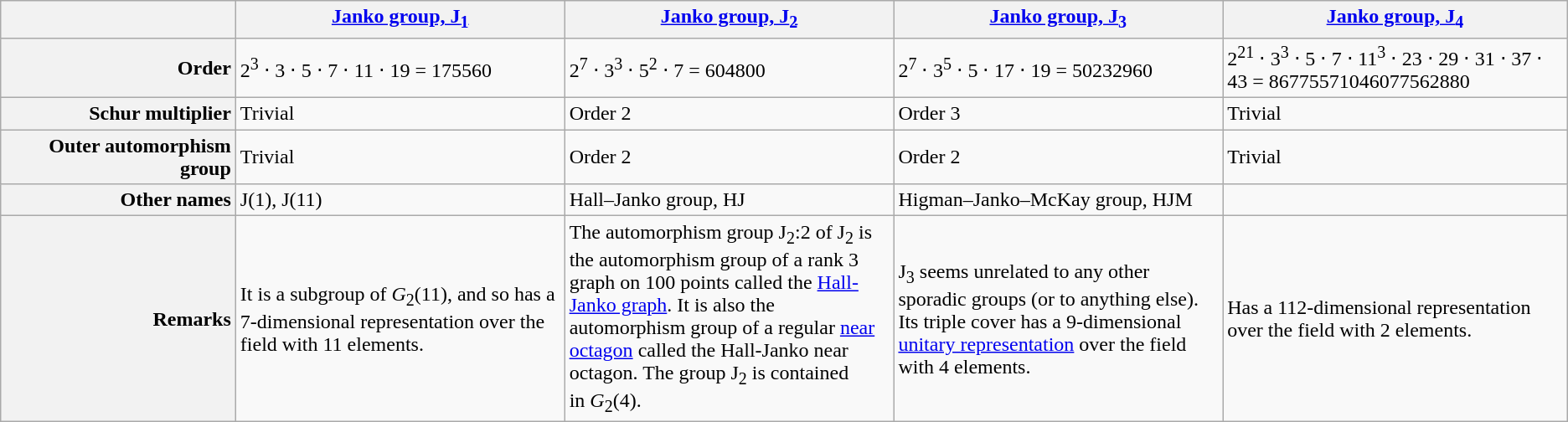<table class="wikitable">
<tr>
<th width="15%"></th>
<th width="21%"><a href='#'>Janko group, J<sub>1</sub></a></th>
<th width="21%"><a href='#'>Janko group, J<sub>2</sub></a></th>
<th width="21%"><a href='#'>Janko group, J<sub>3</sub></a></th>
<th width="22%"><a href='#'>Janko group, J<sub>4</sub></a></th>
</tr>
<tr>
<th style="text-align: right;">Order</th>
<td>2<sup>3</sup> ⋅ 3 ⋅ 5 ⋅ 7 ⋅ 11 ⋅ 19 = 175560</td>
<td>2<sup>7</sup> ⋅ 3<sup>3</sup> ⋅ 5<sup>2</sup> ⋅ 7 = 604800</td>
<td>2<sup>7</sup> ⋅ 3<sup>5</sup> ⋅ 5 ⋅ 17 ⋅ 19 = 50232960</td>
<td>2<sup>21</sup> ⋅ 3<sup>3</sup> ⋅ 5 ⋅ 7 ⋅ 11<sup>3</sup> ⋅ 23 ⋅ 29 ⋅ 31 ⋅ 37 ⋅ 43 = 86775571046077562880</td>
</tr>
<tr>
<th style="text-align: right;">Schur multiplier</th>
<td>Trivial</td>
<td>Order 2</td>
<td>Order 3</td>
<td>Trivial</td>
</tr>
<tr>
<th style="text-align: right;">Outer automorphism group</th>
<td>Trivial</td>
<td>Order 2</td>
<td>Order 2</td>
<td>Trivial</td>
</tr>
<tr>
<th style="text-align: right;">Other names</th>
<td>J(1), J(11)</td>
<td>Hall–Janko group, HJ</td>
<td>Higman–Janko–McKay group, HJM</td>
<td></td>
</tr>
<tr>
<th style="text-align: right;">Remarks</th>
<td>It is a subgroup of <em>G</em><sub>2</sub>(11), and so has a 7-dimensional representation over the field with 11 elements.</td>
<td>The automorphism group J<sub>2</sub>:2 of J<sub>2</sub> is the automorphism group of a rank 3 graph on 100 points called the <a href='#'>Hall-Janko graph</a>.  It is also the automorphism group of a regular <a href='#'>near octagon</a> called the Hall-Janko near octagon. The group J<sub>2</sub> is contained in <em>G</em><sub>2</sub>(4).</td>
<td>J<sub>3</sub> seems unrelated to any other sporadic groups (or to anything else). Its triple cover has a 9-dimensional <a href='#'>unitary representation</a> over the field with 4 elements.</td>
<td>Has a 112-dimensional representation over the field with 2 elements.</td>
</tr>
</table>
